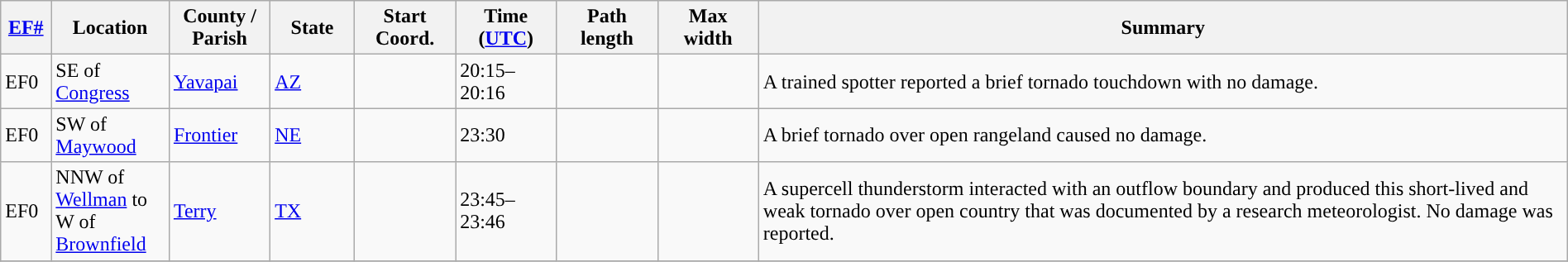<table class="wikitable sortable" style="width:100%;">
<tr>
<th scope="col"  style="width:3%; text-align:center;"><a href='#'>EF#</a></th>
<th scope="col"  style="width:7%; text-align:center;" class="unsortable">Location</th>
<th scope="col"  style="width:6%; text-align:center;" class="unsortable">County / Parish</th>
<th scope="col"  style="width:5%; text-align:center;">State</th>
<th scope="col"  style="width:6%; text-align:center;">Start Coord.</th>
<th scope="col"  style="width:6%; text-align:center;">Time (<a href='#'>UTC</a>)</th>
<th scope="col"  style="width:6%; text-align:center;">Path length</th>
<th scope="col"  style="width:6%; text-align:center;">Max width</th>
<th scope="col" class="unsortable" style="width:48%; text-align:center;">Summary</th>
</tr>
<tr>
<td>EF0</td>
<td>SE of <a href='#'>Congress</a></td>
<td><a href='#'>Yavapai</a></td>
<td><a href='#'>AZ</a></td>
<td></td>
<td>20:15–20:16</td>
<td></td>
<td></td>
<td>A trained spotter reported a brief tornado touchdown with no damage.</td>
</tr>
<tr>
<td>EF0</td>
<td>SW of <a href='#'>Maywood</a></td>
<td><a href='#'>Frontier</a></td>
<td><a href='#'>NE</a></td>
<td></td>
<td>23:30</td>
<td></td>
<td></td>
<td>A brief tornado over open rangeland caused no damage.</td>
</tr>
<tr>
<td>EF0</td>
<td>NNW of <a href='#'>Wellman</a> to W of <a href='#'>Brownfield</a></td>
<td><a href='#'>Terry</a></td>
<td><a href='#'>TX</a></td>
<td></td>
<td>23:45–23:46</td>
<td></td>
<td></td>
<td>A supercell thunderstorm interacted with an outflow boundary and produced this short-lived and weak tornado over open country that was documented by a research meteorologist. No damage was reported.</td>
</tr>
<tr>
</tr>
</table>
